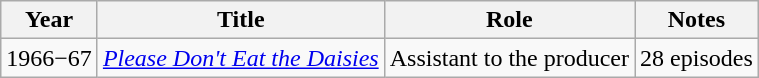<table class="wikitable">
<tr>
<th>Year</th>
<th>Title</th>
<th>Role</th>
<th>Notes</th>
</tr>
<tr>
<td>1966−67</td>
<td><em><a href='#'>Please Don't Eat the Daisies</a></em></td>
<td>Assistant to the producer</td>
<td>28 episodes</td>
</tr>
</table>
